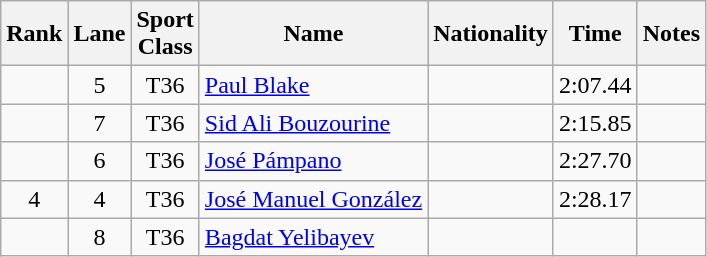<table class="wikitable sortable" style="text-align:center">
<tr>
<th>Rank</th>
<th>Lane</th>
<th>Sport<br>Class</th>
<th>Name</th>
<th>Nationality</th>
<th>Time</th>
<th>Notes</th>
</tr>
<tr>
<td></td>
<td>5</td>
<td>T36</td>
<td align="left"><a href='#'>Paul Blake</a></td>
<td align="left"></td>
<td>2:07.44</td>
<td></td>
</tr>
<tr>
<td></td>
<td>7</td>
<td>T36</td>
<td align="left"><a href='#'>Sid Ali Bouzourine</a></td>
<td align="left"></td>
<td>2:15.85</td>
<td></td>
</tr>
<tr>
<td></td>
<td>6</td>
<td>T36</td>
<td align="left"><a href='#'>José Pámpano</a></td>
<td align="left"></td>
<td>2:27.70</td>
<td></td>
</tr>
<tr>
<td>4</td>
<td>4</td>
<td>T36</td>
<td align="left"><a href='#'>José Manuel González</a></td>
<td align="left"></td>
<td>2:28.17</td>
<td></td>
</tr>
<tr>
<td></td>
<td>8</td>
<td>T36</td>
<td align="left"><a href='#'>Bagdat Yelibayev</a></td>
<td align="left"></td>
<td></td>
<td></td>
</tr>
</table>
